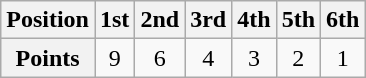<table class="wikitable" align="center">
<tr align="center">
<th><strong>Position</strong></th>
<th>1st</th>
<th>2nd</th>
<th>3rd</th>
<th>4th</th>
<th>5th</th>
<th>6th</th>
</tr>
<tr align="center">
<th><strong>Points</strong></th>
<td>9</td>
<td>6</td>
<td>4</td>
<td>3</td>
<td>2</td>
<td>1</td>
</tr>
</table>
